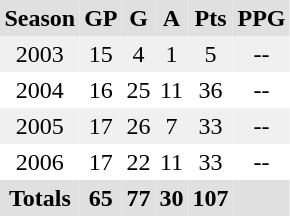<table BORDER="0" CELLPADDING="3" CELLSPACING="0">
<tr ALIGN="center" bgcolor="#e0e0e0">
<th>Season</th>
<th>GP</th>
<th>G</th>
<th>A</th>
<th>Pts</th>
<th>PPG</th>
</tr>
<tr ALIGN="center" bgcolor="#f0f0f0">
<td>2003</td>
<td>15</td>
<td>4</td>
<td>1</td>
<td>5</td>
<td>--</td>
</tr>
<tr ALIGN="center">
<td>2004</td>
<td>16</td>
<td>25</td>
<td>11</td>
<td>36</td>
<td>--</td>
</tr>
<tr ALIGN="center" bgcolor="#f0f0f0">
<td>2005</td>
<td>17</td>
<td>26</td>
<td>7</td>
<td>33</td>
<td>--</td>
</tr>
<tr ALIGN="center">
<td>2006</td>
<td>17</td>
<td>22</td>
<td>11</td>
<td>33</td>
<td>--</td>
</tr>
<tr ALIGN="center" bgcolor="#e0e0e0">
<th colspan="1.5">Totals</th>
<th>65</th>
<th>77</th>
<th>30</th>
<th>107</th>
<th></th>
</tr>
</table>
